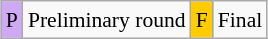<table class="wikitable" style="margin:0.5em auto; font-size:90%; line-height:1.25em; text-align:center;">
<tr>
<td style="background-color:#D0A9F5;">P</td>
<td>Preliminary round</td>
<td style="background-color:#FFCC00;">F</td>
<td>Final</td>
</tr>
</table>
